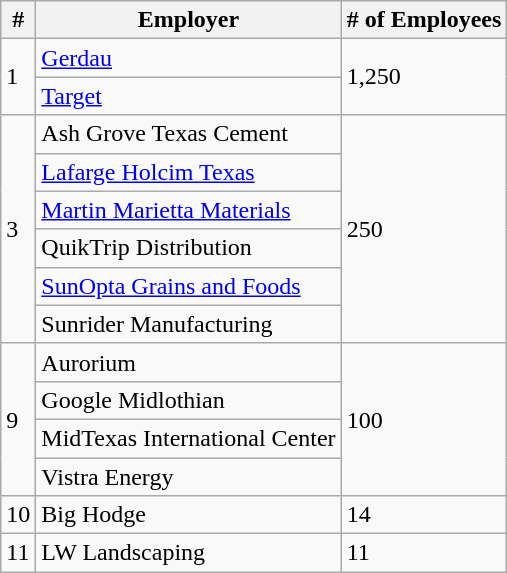<table class="wikitable" border="1">
<tr>
<th>#</th>
<th>Employer</th>
<th># of Employees</th>
</tr>
<tr>
<td rowspan=2>1</td>
<td><a href='#'>Gerdau</a></td>
<td rowspan=2>1,250</td>
</tr>
<tr>
<td><a href='#'>Target</a></td>
</tr>
<tr>
<td rowspan=6>3</td>
<td>Ash Grove Texas Cement</td>
<td rowspan=6>250</td>
</tr>
<tr>
<td><a href='#'>Lafarge Holcim Texas</a></td>
</tr>
<tr>
<td><a href='#'>Martin Marietta Materials</a></td>
</tr>
<tr>
<td>QuikTrip Distribution</td>
</tr>
<tr>
<td><a href='#'>SunOpta Grains and Foods</a></td>
</tr>
<tr>
<td>Sunrider Manufacturing</td>
</tr>
<tr>
<td rowspan=4>9</td>
<td>Aurorium</td>
<td rowspan=4>100</td>
</tr>
<tr>
<td>Google Midlothian</td>
</tr>
<tr>
<td>MidTexas International Center</td>
</tr>
<tr>
<td>Vistra Energy</td>
</tr>
<tr>
<td rowspan=1>10</td>
<td>Big Hodge</td>
<td rowspan=1>14</td>
</tr>
<tr>
<td rowspan=1>11</td>
<td>LW Landscaping</td>
<td rowspan=1>11</td>
</tr>
</table>
